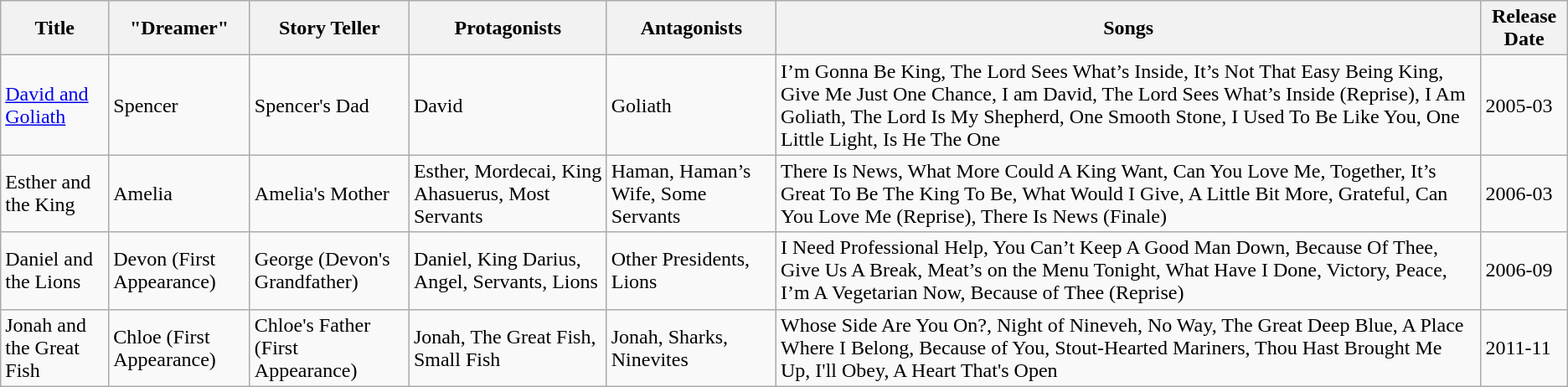<table class="wikitable sortable">
<tr>
<th>Title</th>
<th>"Dreamer"</th>
<th>Story Teller</th>
<th>Protagonists</th>
<th>Antagonists</th>
<th>Songs</th>
<th>Release Date</th>
</tr>
<tr>
<td><a href='#'>David and Goliath</a></td>
<td>Spencer</td>
<td>Spencer's Dad</td>
<td>David</td>
<td>Goliath</td>
<td>I’m Gonna Be King, The Lord Sees What’s Inside, It’s Not That Easy Being King, Give Me Just One Chance, I am David, The Lord Sees What’s Inside (Reprise), I Am Goliath, The Lord Is My Shepherd, One Smooth Stone, I Used To Be Like You, One Little Light, Is He The One</td>
<td>2005-03</td>
</tr>
<tr>
<td>Esther and the King</td>
<td>Amelia</td>
<td>Amelia's Mother</td>
<td>Esther, Mordecai, King Ahasuerus, Most Servants</td>
<td>Haman, Haman’s Wife, Some Servants</td>
<td>There Is News, What More Could A King Want, Can You Love Me, Together, It’s Great To Be The King To Be, What Would I Give, A Little Bit More, Grateful, Can You Love Me (Reprise), There Is News (Finale)</td>
<td>2006-03</td>
</tr>
<tr>
<td>Daniel and the Lions</td>
<td>Devon (First Appearance)</td>
<td>George (Devon's Grandfather)</td>
<td>Daniel, King Darius, Angel, Servants, Lions</td>
<td>Other Presidents, Lions</td>
<td>I Need Professional Help, You Can’t Keep A Good Man Down, Because Of Thee, Give Us A Break, Meat’s on the Menu Tonight, What Have I Done, Victory, Peace, I’m A Vegetarian Now, Because of Thee (Reprise)</td>
<td>2006-09</td>
</tr>
<tr>
<td>Jonah and the Great Fish</td>
<td>Chloe (First Appearance)</td>
<td>Chloe's Father (First Appearance)</td>
<td>Jonah, The Great Fish, Small Fish</td>
<td>Jonah, Sharks, Ninevites</td>
<td>Whose Side Are You On?, Night of Nineveh, No Way, The Great Deep Blue, A Place Where I Belong, Because of You, Stout-Hearted Mariners, Thou Hast Brought Me Up, I'll Obey, A Heart That's Open</td>
<td>2011-11</td>
</tr>
</table>
